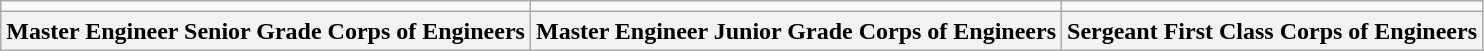<table class="wikitable" style="text-align:center">
<tr>
<td></td>
<td></td>
<td></td>
</tr>
<tr>
<th>Master Engineer Senior Grade Corps of Engineers</th>
<th>Master Engineer Junior Grade Corps of Engineers</th>
<th>Sergeant First Class Corps of Engineers</th>
</tr>
</table>
